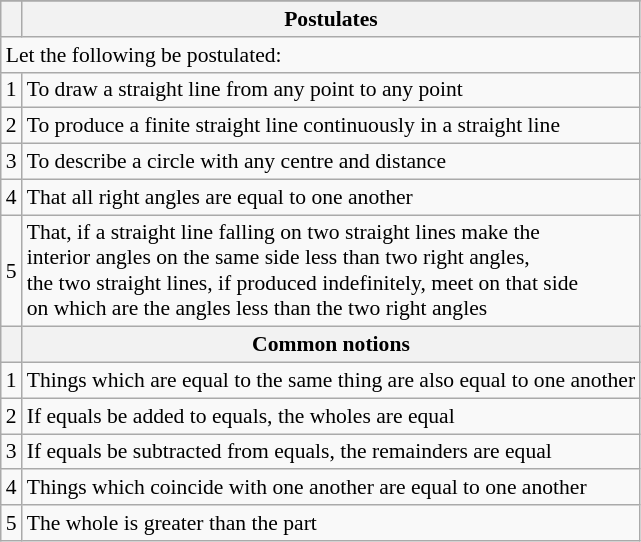<table class="wikitable plainrowheaders floatright" style="font-size:90%">
<tr>
</tr>
<tr>
<th scope="col"></th>
<th scope="col">Postulates</th>
</tr>
<tr>
<td colspan="2">Let the following be postulated:</td>
</tr>
<tr>
<td>1</td>
<td>To draw a straight line from any point to any point</td>
</tr>
<tr>
<td>2</td>
<td>To produce a finite straight line continuously in a straight line</td>
</tr>
<tr>
<td>3</td>
<td>To describe a circle with any centre and distance</td>
</tr>
<tr>
<td>4</td>
<td>That all right angles are equal to one another</td>
</tr>
<tr>
<td>5</td>
<td>That, if a straight line falling on two straight lines make the<br> interior angles on the same side less than two right angles,<br> the two straight lines, if produced indefinitely, meet on that side<br> on which are the angles less than the two right angles</td>
</tr>
<tr>
<th scope="col"></th>
<th scope="col">Common notions</th>
</tr>
<tr>
<td>1</td>
<td>Things which are equal to the same thing are also equal to one another</td>
</tr>
<tr>
<td>2</td>
<td>If equals be added to equals, the wholes are equal</td>
</tr>
<tr>
<td>3</td>
<td>If equals be subtracted from equals, the remainders are equal</td>
</tr>
<tr>
<td>4</td>
<td>Things which coincide with one another are equal to one another</td>
</tr>
<tr>
<td>5</td>
<td>The whole is greater than the part</td>
</tr>
</table>
